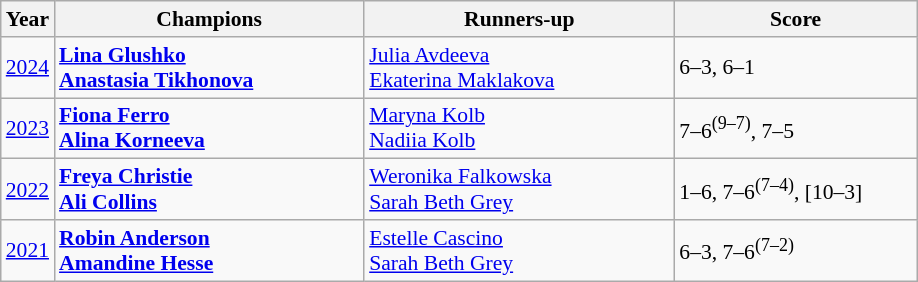<table class="wikitable" style="font-size:90%">
<tr>
<th>Year</th>
<th width="200">Champions</th>
<th width="200">Runners-up</th>
<th width="155">Score</th>
</tr>
<tr>
<td><a href='#'>2024</a></td>
<td><strong> <a href='#'>Lina Glushko</a><br>  <a href='#'>Anastasia Tikhonova</a></strong></td>
<td> <a href='#'>Julia Avdeeva</a> <br>  <a href='#'>Ekaterina Maklakova</a></td>
<td>6–3, 6–1</td>
</tr>
<tr>
<td><a href='#'>2023</a></td>
<td><strong> <a href='#'>Fiona Ferro</a><br>  <a href='#'>Alina Korneeva</a></strong></td>
<td> <a href='#'>Maryna Kolb</a> <br>  <a href='#'>Nadiia Kolb</a></td>
<td>7–6<sup>(9–7)</sup>, 7–5</td>
</tr>
<tr>
<td><a href='#'>2022</a></td>
<td><strong> <a href='#'>Freya Christie</a><br>  <a href='#'>Ali Collins</a></strong></td>
<td> <a href='#'>Weronika Falkowska</a> <br>  <a href='#'>Sarah Beth Grey</a></td>
<td>1–6, 7–6<sup>(7–4)</sup>, [10–3]</td>
</tr>
<tr>
<td><a href='#'>2021</a></td>
<td> <strong><a href='#'>Robin Anderson</a></strong> <br>  <strong><a href='#'>Amandine Hesse</a></strong></td>
<td> <a href='#'>Estelle Cascino</a> <br>  <a href='#'>Sarah Beth Grey</a></td>
<td>6–3, 7–6<sup>(7–2)</sup></td>
</tr>
</table>
